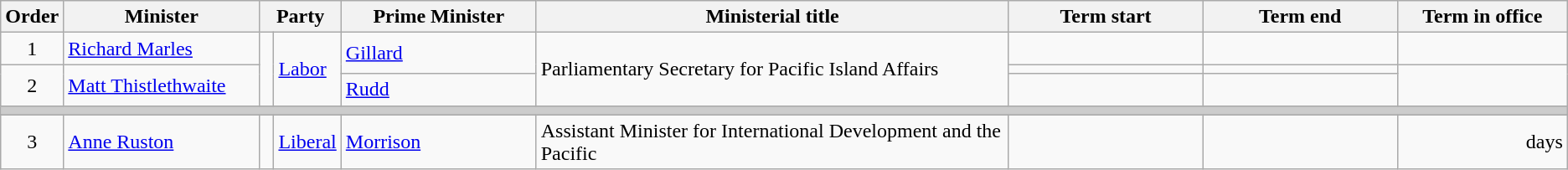<table class="wikitable">
<tr>
<th width=5>Order</th>
<th width=150>Minister</th>
<th width=75 colspan="2">Party</th>
<th width=150>Prime Minister</th>
<th width=375>Ministerial title</th>
<th width=150>Term start</th>
<th width=150>Term end</th>
<th width=130>Term in office</th>
</tr>
<tr>
<td align=center>1</td>
<td><a href='#'>Richard Marles</a></td>
<td rowspan=3 > </td>
<td rowspan=3><a href='#'>Labor</a></td>
<td rowspan=2><a href='#'>Gillard</a></td>
<td rowspan=3>Parliamentary Secretary for Pacific Island Affairs</td>
<td align=center></td>
<td align=center></td>
<td align=right><strong></strong></td>
</tr>
<tr>
<td rowspan=2 align=center>2</td>
<td rowspan=2><a href='#'>Matt Thistlethwaite</a></td>
<td align=center></td>
<td align=center></td>
<td rowspan=2 align=right></td>
</tr>
<tr>
<td><a href='#'>Rudd</a></td>
<td align=center></td>
<td align=center></td>
</tr>
<tr>
<th colspan=9 style="background: #cccccc;"></th>
</tr>
<tr>
</tr>
<tr>
<td align=center>3</td>
<td><a href='#'>Anne Ruston</a></td>
<td> </td>
<td><a href='#'>Liberal</a></td>
<td><a href='#'>Morrison</a></td>
<td>Assistant Minister for International Development and the Pacific</td>
<td align=center></td>
<td align=center></td>
<td align=right> days</td>
</tr>
</table>
